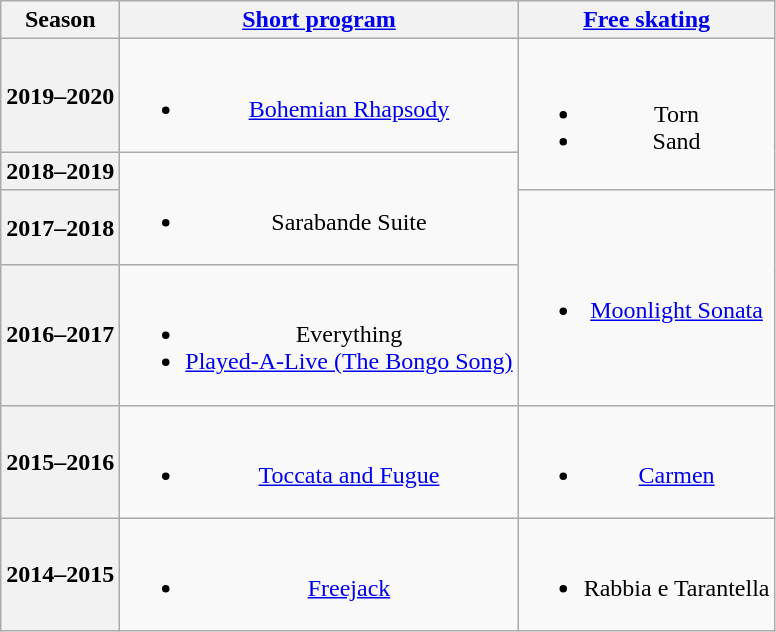<table class=wikitable style=text-align:center>
<tr>
<th>Season</th>
<th><a href='#'>Short program</a></th>
<th><a href='#'>Free skating</a></th>
</tr>
<tr>
<th>2019–2020 <br> </th>
<td><br><ul><li><a href='#'>Bohemian Rhapsody</a> <br></li></ul></td>
<td rowspan=2><br><ul><li>Torn <br></li><li>Sand <br></li></ul></td>
</tr>
<tr>
<th>2018–2019 <br> </th>
<td rowspan=2><br><ul><li>Sarabande Suite <br></li></ul></td>
</tr>
<tr>
<th>2017–2018 <br> </th>
<td rowspan=2><br><ul><li><a href='#'>Moonlight Sonata</a> <br></li></ul></td>
</tr>
<tr>
<th>2016–2017 <br> </th>
<td><br><ul><li>Everything <br></li><li><a href='#'>Played-A-Live (The Bongo Song)</a> <br></li></ul></td>
</tr>
<tr>
<th>2015–2016 <br> </th>
<td><br><ul><li><a href='#'>Toccata and Fugue</a> <br></li></ul></td>
<td><br><ul><li><a href='#'>Carmen</a> <br></li></ul></td>
</tr>
<tr>
<th>2014–2015 <br> </th>
<td><br><ul><li><a href='#'>Freejack</a> <br></li></ul></td>
<td><br><ul><li>Rabbia e Tarantella <br></li></ul></td>
</tr>
</table>
